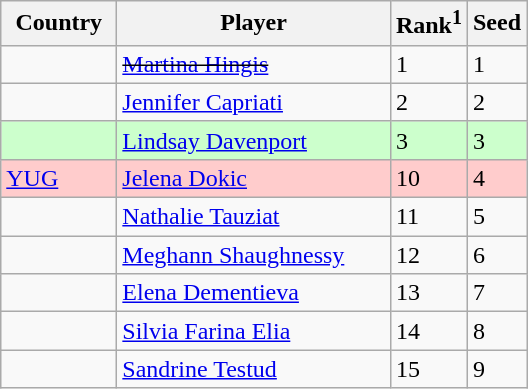<table class="sortable wikitable">
<tr>
<th width="70">Country</th>
<th width="175">Player</th>
<th>Rank<sup>1</sup></th>
<th>Seed</th>
</tr>
<tr>
<td></td>
<td><s><a href='#'>Martina Hingis</a></s></td>
<td>1</td>
<td>1</td>
</tr>
<tr>
<td></td>
<td><a href='#'>Jennifer Capriati</a></td>
<td>2</td>
<td>2</td>
</tr>
<tr style="background:#cfc;">
<td></td>
<td><a href='#'>Lindsay Davenport</a></td>
<td>3</td>
<td>3</td>
</tr>
<tr style="background:#fcc;">
<td> <a href='#'>YUG</a></td>
<td><a href='#'>Jelena Dokic</a></td>
<td>10</td>
<td>4</td>
</tr>
<tr>
<td></td>
<td><a href='#'>Nathalie Tauziat</a></td>
<td>11</td>
<td>5</td>
</tr>
<tr>
<td></td>
<td><a href='#'>Meghann Shaughnessy</a></td>
<td>12</td>
<td>6</td>
</tr>
<tr>
<td></td>
<td><a href='#'>Elena Dementieva</a></td>
<td>13</td>
<td>7</td>
</tr>
<tr>
<td></td>
<td><a href='#'>Silvia Farina Elia</a></td>
<td>14</td>
<td>8</td>
</tr>
<tr>
<td></td>
<td><a href='#'>Sandrine Testud</a></td>
<td>15</td>
<td>9</td>
</tr>
</table>
